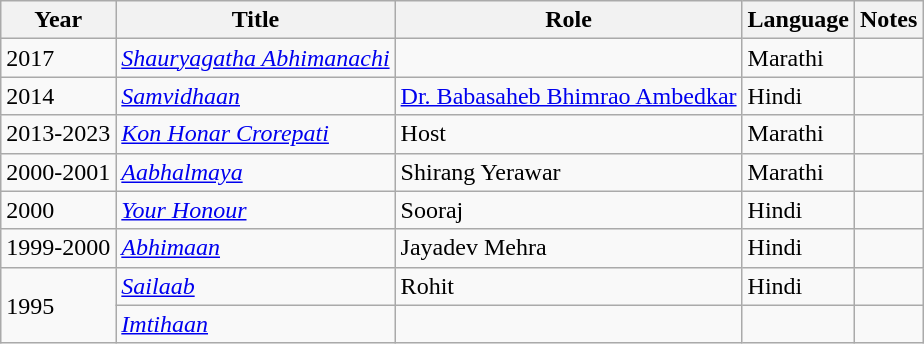<table class="wikitable">
<tr>
<th>Year</th>
<th>Title</th>
<th>Role</th>
<th>Language</th>
<th>Notes</th>
</tr>
<tr>
<td>2017</td>
<td><a href='#'><em>Shauryagatha Abhimanachi</em></a></td>
<td></td>
<td>Marathi</td>
<td></td>
</tr>
<tr>
<td>2014</td>
<td><em><a href='#'>Samvidhaan</a></em></td>
<td><a href='#'>Dr. Babasaheb Bhimrao Ambedkar</a></td>
<td>Hindi</td>
<td></td>
</tr>
<tr>
<td>2013-2023</td>
<td><em><a href='#'>Kon Honar Crorepati</a></em></td>
<td>Host</td>
<td>Marathi</td>
<td></td>
</tr>
<tr>
<td>2000-2001</td>
<td><em><a href='#'>Aabhalmaya</a></em></td>
<td>Shirang Yerawar</td>
<td>Marathi</td>
<td></td>
</tr>
<tr>
<td>2000</td>
<td><em><a href='#'>Your Honour</a></em></td>
<td>Sooraj</td>
<td>Hindi</td>
<td></td>
</tr>
<tr>
<td>1999-2000</td>
<td><a href='#'><em>Abhimaan</em></a></td>
<td>Jayadev Mehra</td>
<td>Hindi</td>
<td></td>
</tr>
<tr>
<td rowspan="2">1995</td>
<td><a href='#'><em>Sailaab</em></a></td>
<td>Rohit</td>
<td>Hindi</td>
<td></td>
</tr>
<tr>
<td><a href='#'><em>Imtihaan</em></a></td>
<td></td>
<td></td>
<td></td>
</tr>
</table>
